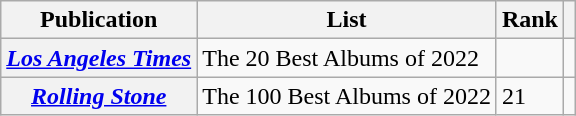<table class="wikitable plainrowheaders">
<tr>
<th scope="col">Publication</th>
<th scope="col">List</th>
<th scope="col">Rank</th>
<th scope="col"></th>
</tr>
<tr>
<th scope="row"><em><a href='#'>Los Angeles Times</a></em></th>
<td>The 20 Best Albums of 2022</td>
<td></td>
<td></td>
</tr>
<tr>
<th scope="row"><em><a href='#'>Rolling Stone</a></em></th>
<td>The 100 Best Albums of 2022</td>
<td>21</td>
<td></td>
</tr>
</table>
